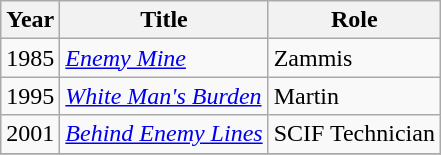<table class="wikitable sortable">
<tr>
<th>Year</th>
<th>Title</th>
<th>Role</th>
</tr>
<tr>
<td>1985</td>
<td><em><a href='#'>Enemy Mine</a></em></td>
<td>Zammis</td>
</tr>
<tr>
<td>1995</td>
<td><em><a href='#'>White Man's Burden</a></em></td>
<td>Martin</td>
</tr>
<tr>
<td>2001</td>
<td><em><a href='#'>Behind Enemy Lines</a></em></td>
<td>SCIF Technician</td>
</tr>
<tr>
</tr>
</table>
